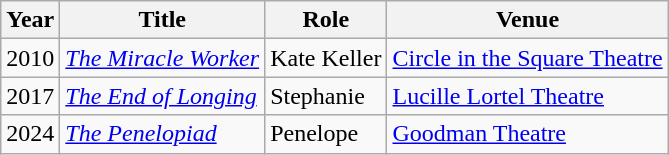<table class="wikitable">
<tr>
<th>Year</th>
<th>Title</th>
<th>Role</th>
<th>Venue</th>
</tr>
<tr>
<td>2010</td>
<td><em><a href='#'>The Miracle Worker</a></em></td>
<td>Kate Keller</td>
<td><a href='#'>Circle in the Square Theatre</a></td>
</tr>
<tr>
<td>2017</td>
<td><em><a href='#'>The End of Longing</a></em></td>
<td>Stephanie</td>
<td><a href='#'>Lucille Lortel Theatre</a></td>
</tr>
<tr>
<td>2024</td>
<td><em><a href='#'>The Penelopiad</a></em></td>
<td>Penelope</td>
<td><a href='#'>Goodman Theatre</a></td>
</tr>
</table>
